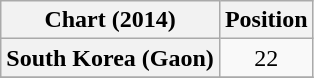<table class="wikitable plainrowheaders">
<tr>
<th scope="col">Chart (2014)</th>
<th scope="col">Position</th>
</tr>
<tr>
<th scope="row">South Korea (Gaon)</th>
<td align="center">22</td>
</tr>
<tr>
</tr>
</table>
